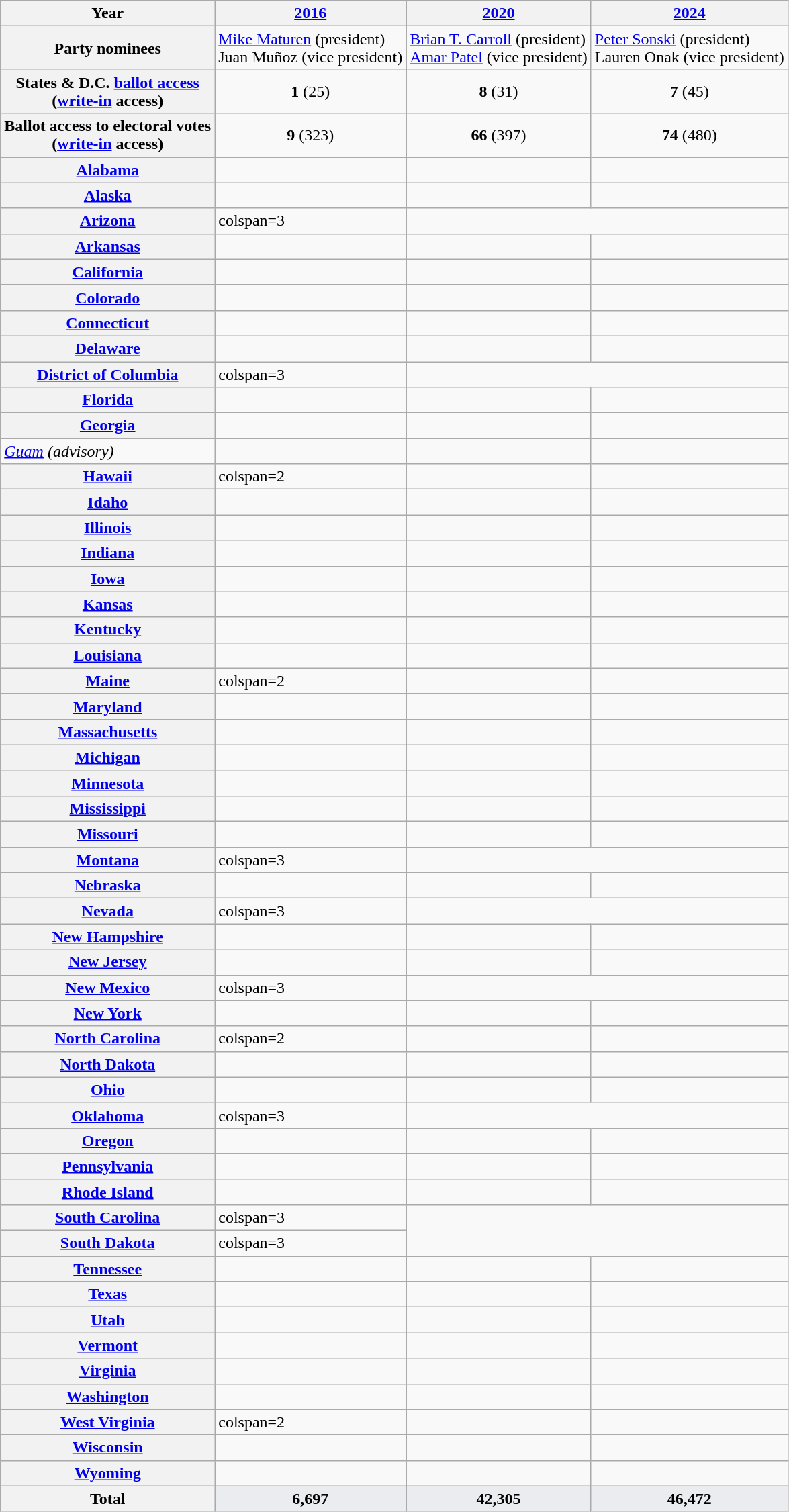<table class="wikitable plainrowheaders">
<tr>
<th scope="col">Year</th>
<th scope="col" style="text-align:center;"><a href='#'>2016</a></th>
<th scope="col" style="text-align:center;"><a href='#'>2020</a></th>
<th scope="col" style="text-align:center;"><a href='#'>2024</a></th>
</tr>
<tr>
<th scope="row">Party nominees</th>
<td><a href='#'>Mike Maturen</a> (president)<br>Juan Muñoz (vice president)</td>
<td><a href='#'>Brian T. Carroll</a> (president)<br><a href='#'>Amar Patel</a> (vice president)</td>
<td><a href='#'>Peter Sonski</a> (president)<br>Lauren Onak (vice president)</td>
</tr>
<tr>
<th scope="row">States & D.C. <a href='#'>ballot access</a><br>(<a href='#'>write-in</a> access)</th>
<td style="text-align:center;"><strong>1</strong> (25)</td>
<td style="text-align:center;"><strong>8</strong> (31)</td>
<td style="text-align:center;"><strong>7</strong> (45)</td>
</tr>
<tr>
<th scope="row">Ballot access to electoral votes<br>(<a href='#'>write-in</a> access)</th>
<td style="text-align:center;"><strong>9</strong> (323)</td>
<td style="text-align:center;"><strong>66</strong> (397)</td>
<td style="text-align:center;"><strong>74</strong> (480)</td>
</tr>
<tr>
<th scope="row"><a href='#'>Alabama</a></th>
<td></td>
<td></td>
<td></td>
</tr>
<tr>
<th scope="row"><a href='#'>Alaska</a></th>
<td></td>
<td></td>
<td></td>
</tr>
<tr>
<th scope="row"><a href='#'>Arizona</a></th>
<td>colspan=3 </td>
</tr>
<tr>
<th scope="row"><a href='#'>Arkansas</a></th>
<td></td>
<td></td>
<td></td>
</tr>
<tr>
<th scope="row"><a href='#'>California</a></th>
<td></td>
<td></td>
<td></td>
</tr>
<tr>
<th scope="row"><a href='#'>Colorado</a></th>
<td></td>
<td></td>
<td></td>
</tr>
<tr>
<th scope="row"><a href='#'>Connecticut</a></th>
<td></td>
<td></td>
<td></td>
</tr>
<tr>
<th scope="row"><a href='#'>Delaware</a></th>
<td></td>
<td></td>
<td></td>
</tr>
<tr>
<th scope="row"><a href='#'>District of Columbia</a></th>
<td>colspan=3 </td>
</tr>
<tr>
<th scope="row"><a href='#'>Florida</a></th>
<td></td>
<td></td>
<td></td>
</tr>
<tr>
<th scope="row"><a href='#'>Georgia</a></th>
<td></td>
<td></td>
<td></td>
</tr>
<tr>
<td><em><a href='#'>Guam</a> (advisory)</em></td>
<td></td>
<td></td>
<td></td>
</tr>
<tr>
<th scope="row"><a href='#'>Hawaii</a></th>
<td>colspan=2 </td>
<td></td>
</tr>
<tr>
<th scope="row"><a href='#'>Idaho</a></th>
<td></td>
<td></td>
<td></td>
</tr>
<tr>
<th scope="row"><a href='#'>Illinois</a></th>
<td></td>
<td></td>
<td></td>
</tr>
<tr>
<th scope="row"><a href='#'>Indiana</a></th>
<td></td>
<td></td>
<td></td>
</tr>
<tr>
<th scope="row"><a href='#'>Iowa</a></th>
<td></td>
<td></td>
<td></td>
</tr>
<tr>
<th scope="row"><a href='#'>Kansas</a></th>
<td></td>
<td></td>
<td></td>
</tr>
<tr>
<th scope="row"><a href='#'>Kentucky</a></th>
<td></td>
<td></td>
<td></td>
</tr>
<tr>
<th scope="row"><a href='#'>Louisiana</a></th>
<td></td>
<td></td>
<td></td>
</tr>
<tr>
<th scope="row"><a href='#'>Maine</a></th>
<td>colspan=2 </td>
<td></td>
</tr>
<tr>
<th scope="row"><a href='#'>Maryland</a></th>
<td></td>
<td></td>
<td></td>
</tr>
<tr>
<th scope="row"><a href='#'>Massachusetts</a></th>
<td></td>
<td></td>
<td></td>
</tr>
<tr>
<th scope="row"><a href='#'>Michigan</a></th>
<td></td>
<td></td>
<td></td>
</tr>
<tr>
<th scope="row"><a href='#'>Minnesota</a></th>
<td></td>
<td></td>
<td></td>
</tr>
<tr>
<th scope="row"><a href='#'>Mississippi</a></th>
<td></td>
<td></td>
<td></td>
</tr>
<tr>
<th scope="row"><a href='#'>Missouri</a></th>
<td></td>
<td></td>
<td></td>
</tr>
<tr>
<th scope="row"><a href='#'>Montana</a></th>
<td>colspan=3 </td>
</tr>
<tr>
<th scope="row"><a href='#'>Nebraska</a></th>
<td></td>
<td></td>
<td></td>
</tr>
<tr>
<th scope="row"><a href='#'>Nevada</a></th>
<td>colspan=3 </td>
</tr>
<tr>
<th scope="row"><a href='#'>New Hampshire</a></th>
<td></td>
<td></td>
<td></td>
</tr>
<tr>
<th scope="row"><a href='#'>New Jersey</a></th>
<td></td>
<td></td>
<td></td>
</tr>
<tr>
<th scope="row"><a href='#'>New Mexico</a></th>
<td>colspan=3 </td>
</tr>
<tr>
<th scope="row"><a href='#'>New York</a></th>
<td></td>
<td></td>
<td></td>
</tr>
<tr>
<th scope="row"><a href='#'>North Carolina</a></th>
<td>colspan=2 </td>
<td></td>
</tr>
<tr>
<th scope="row"><a href='#'>North Dakota</a></th>
<td></td>
<td></td>
<td></td>
</tr>
<tr>
<th scope="row"><a href='#'>Ohio</a></th>
<td></td>
<td></td>
<td></td>
</tr>
<tr>
<th scope="row"><a href='#'>Oklahoma</a></th>
<td>colspan=3 </td>
</tr>
<tr>
<th scope="row"><a href='#'>Oregon</a></th>
<td></td>
<td></td>
<td></td>
</tr>
<tr>
<th scope="row"><a href='#'>Pennsylvania</a></th>
<td></td>
<td></td>
<td></td>
</tr>
<tr>
<th scope="row"><a href='#'>Rhode Island</a></th>
<td></td>
<td></td>
<td></td>
</tr>
<tr>
<th scope="row"><a href='#'>South Carolina</a></th>
<td>colspan=3 </td>
</tr>
<tr>
<th scope="row"><a href='#'>South Dakota</a></th>
<td>colspan=3 </td>
</tr>
<tr>
<th scope="row"><a href='#'>Tennessee</a></th>
<td></td>
<td></td>
<td></td>
</tr>
<tr>
<th scope="row"><a href='#'>Texas</a></th>
<td></td>
<td></td>
<td></td>
</tr>
<tr>
<th scope="row"><a href='#'>Utah</a></th>
<td></td>
<td></td>
<td></td>
</tr>
<tr>
<th scope="row"><a href='#'>Vermont</a></th>
<td></td>
<td></td>
<td></td>
</tr>
<tr>
<th scope="row"><a href='#'>Virginia</a></th>
<td></td>
<td></td>
<td></td>
</tr>
<tr>
<th scope="row"><a href='#'>Washington</a></th>
<td></td>
<td></td>
<td></td>
</tr>
<tr>
<th scope="row"><a href='#'>West Virginia</a></th>
<td>colspan=2 </td>
<td></td>
</tr>
<tr>
<th scope="row"><a href='#'>Wisconsin</a></th>
<td></td>
<td></td>
<td></td>
</tr>
<tr>
<th scope="row"><a href='#'>Wyoming</a></th>
<td></td>
<td></td>
<td></td>
</tr>
<tr class=sortbottom style="background:#EAECF0; font-weight:bold">
<th scope="row">Total</th>
<td style=text-align:center>6,697</td>
<td style=text-align:center>42,305</td>
<td style=text-align:center>46,472</td>
</tr>
</table>
